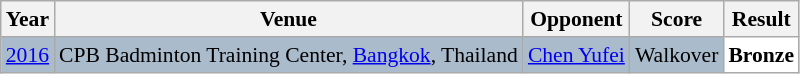<table class="sortable wikitable" style="font-size: 90%;">
<tr>
<th>Year</th>
<th>Venue</th>
<th>Opponent</th>
<th>Score</th>
<th>Result</th>
</tr>
<tr style="background:#AABBCC">
<td align="center"><a href='#'>2016</a></td>
<td align="left">CPB Badminton Training Center, <a href='#'>Bangkok</a>, Thailand</td>
<td align="left"> <a href='#'>Chen Yufei</a></td>
<td align="left">Walkover</td>
<td style="text-align:left; background:white"> <strong>Bronze</strong></td>
</tr>
</table>
